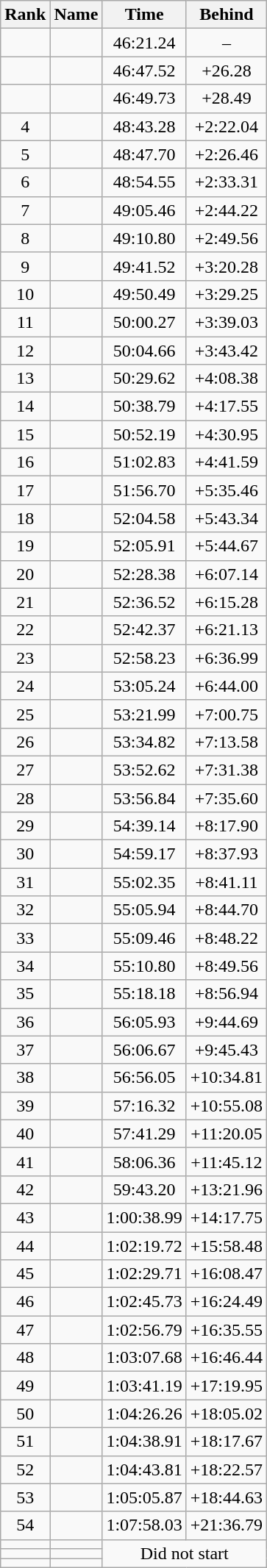<table class="wikitable" style="text-align:center">
<tr>
<th>Rank</th>
<th>Name</th>
<th>Time</th>
<th>Behind</th>
</tr>
<tr>
<td></td>
<td align=left></td>
<td>46:21.24</td>
<td>–</td>
</tr>
<tr>
<td></td>
<td align=left></td>
<td>46:47.52</td>
<td>+26.28</td>
</tr>
<tr>
<td></td>
<td align=left></td>
<td>46:49.73</td>
<td>+28.49</td>
</tr>
<tr>
<td>4</td>
<td align=left></td>
<td>48:43.28</td>
<td>+2:22.04</td>
</tr>
<tr>
<td>5</td>
<td align=left></td>
<td>48:47.70</td>
<td>+2:26.46</td>
</tr>
<tr>
<td>6</td>
<td align=left></td>
<td>48:54.55</td>
<td>+2:33.31</td>
</tr>
<tr>
<td>7</td>
<td align=left></td>
<td>49:05.46</td>
<td>+2:44.22</td>
</tr>
<tr>
<td>8</td>
<td align=left></td>
<td>49:10.80</td>
<td>+2:49.56</td>
</tr>
<tr>
<td>9</td>
<td align=left></td>
<td>49:41.52</td>
<td>+3:20.28</td>
</tr>
<tr>
<td>10</td>
<td align=left></td>
<td>49:50.49</td>
<td>+3:29.25</td>
</tr>
<tr>
<td>11</td>
<td align=left></td>
<td>50:00.27</td>
<td>+3:39.03</td>
</tr>
<tr>
<td>12</td>
<td align=left></td>
<td>50:04.66</td>
<td>+3:43.42</td>
</tr>
<tr>
<td>13</td>
<td align=left></td>
<td>50:29.62</td>
<td>+4:08.38</td>
</tr>
<tr>
<td>14</td>
<td align=left></td>
<td>50:38.79</td>
<td>+4:17.55</td>
</tr>
<tr>
<td>15</td>
<td align=left></td>
<td>50:52.19</td>
<td>+4:30.95</td>
</tr>
<tr>
<td>16</td>
<td align=left></td>
<td>51:02.83</td>
<td>+4:41.59</td>
</tr>
<tr>
<td>17</td>
<td align=left></td>
<td>51:56.70</td>
<td>+5:35.46</td>
</tr>
<tr>
<td>18</td>
<td align=left></td>
<td>52:04.58</td>
<td>+5:43.34</td>
</tr>
<tr>
<td>19</td>
<td align=left></td>
<td>52:05.91</td>
<td>+5:44.67</td>
</tr>
<tr>
<td>20</td>
<td align=left></td>
<td>52:28.38</td>
<td>+6:07.14</td>
</tr>
<tr>
<td>21</td>
<td align=left></td>
<td>52:36.52</td>
<td>+6:15.28</td>
</tr>
<tr>
<td>22</td>
<td align=left></td>
<td>52:42.37</td>
<td>+6:21.13</td>
</tr>
<tr>
<td>23</td>
<td align=left></td>
<td>52:58.23</td>
<td>+6:36.99</td>
</tr>
<tr>
<td>24</td>
<td align=left></td>
<td>53:05.24</td>
<td>+6:44.00</td>
</tr>
<tr>
<td>25</td>
<td align=left></td>
<td>53:21.99</td>
<td>+7:00.75</td>
</tr>
<tr>
<td>26</td>
<td align=left></td>
<td>53:34.82</td>
<td>+7:13.58</td>
</tr>
<tr>
<td>27</td>
<td align=left></td>
<td>53:52.62</td>
<td>+7:31.38</td>
</tr>
<tr>
<td>28</td>
<td align=left></td>
<td>53:56.84</td>
<td>+7:35.60</td>
</tr>
<tr>
<td>29</td>
<td align=left></td>
<td>54:39.14</td>
<td>+8:17.90</td>
</tr>
<tr>
<td>30</td>
<td align=left></td>
<td>54:59.17</td>
<td>+8:37.93</td>
</tr>
<tr>
<td>31</td>
<td align=left></td>
<td>55:02.35</td>
<td>+8:41.11</td>
</tr>
<tr>
<td>32</td>
<td align=left></td>
<td>55:05.94</td>
<td>+8:44.70</td>
</tr>
<tr>
<td>33</td>
<td align=left></td>
<td>55:09.46</td>
<td>+8:48.22</td>
</tr>
<tr>
<td>34</td>
<td align=left></td>
<td>55:10.80</td>
<td>+8:49.56</td>
</tr>
<tr>
<td>35</td>
<td align=left></td>
<td>55:18.18</td>
<td>+8:56.94</td>
</tr>
<tr>
<td>36</td>
<td align=left></td>
<td>56:05.93</td>
<td>+9:44.69</td>
</tr>
<tr>
<td>37</td>
<td align=left></td>
<td>56:06.67</td>
<td>+9:45.43</td>
</tr>
<tr>
<td>38</td>
<td align=left></td>
<td>56:56.05</td>
<td>+10:34.81</td>
</tr>
<tr>
<td>39</td>
<td align=left></td>
<td>57:16.32</td>
<td>+10:55.08</td>
</tr>
<tr>
<td>40</td>
<td align=left></td>
<td>57:41.29</td>
<td>+11:20.05</td>
</tr>
<tr>
<td>41</td>
<td align=left></td>
<td>58:06.36</td>
<td>+11:45.12</td>
</tr>
<tr>
<td>42</td>
<td align=left></td>
<td>59:43.20</td>
<td>+13:21.96</td>
</tr>
<tr>
<td>43</td>
<td align=left></td>
<td>1:00:38.99</td>
<td>+14:17.75</td>
</tr>
<tr>
<td>44</td>
<td align=left></td>
<td>1:02:19.72</td>
<td>+15:58.48</td>
</tr>
<tr>
<td>45</td>
<td align=left></td>
<td>1:02:29.71</td>
<td>+16:08.47</td>
</tr>
<tr>
<td>46</td>
<td align=left></td>
<td>1:02:45.73</td>
<td>+16:24.49</td>
</tr>
<tr>
<td>47</td>
<td align=left></td>
<td>1:02:56.79</td>
<td>+16:35.55</td>
</tr>
<tr>
<td>48</td>
<td align=left></td>
<td>1:03:07.68</td>
<td>+16:46.44</td>
</tr>
<tr>
<td>49</td>
<td align=left></td>
<td>1:03:41.19</td>
<td>+17:19.95</td>
</tr>
<tr>
<td>50</td>
<td align=left></td>
<td>1:04:26.26</td>
<td>+18:05.02</td>
</tr>
<tr>
<td>51</td>
<td align=left></td>
<td>1:04:38.91</td>
<td>+18:17.67</td>
</tr>
<tr>
<td>52</td>
<td align=left></td>
<td>1:04:43.81</td>
<td>+18:22.57</td>
</tr>
<tr>
<td>53</td>
<td align=left></td>
<td>1:05:05.87</td>
<td>+18:44.63</td>
</tr>
<tr>
<td>54</td>
<td align=left></td>
<td>1:07:58.03</td>
<td>+21:36.79</td>
</tr>
<tr>
<td></td>
<td align=left></td>
<td colspan=2 rowspan=3>Did not start</td>
</tr>
<tr>
<td></td>
<td align=left></td>
</tr>
<tr>
<td></td>
<td align=left></td>
</tr>
</table>
